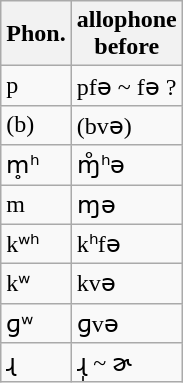<table class=" wikitable IPA" border="1">
<tr>
<th>Phon.</th>
<th>allophone<br>before </th>
</tr>
<tr>
<td>p</td>
<td>pfə ~ fə ?</td>
</tr>
<tr>
<td>(b)</td>
<td>(bvə)</td>
</tr>
<tr>
<td>m̥ʰ</td>
<td>ɱ̊ʰə</td>
</tr>
<tr>
<td>m</td>
<td>ɱə</td>
</tr>
<tr>
<td>kʷʰ</td>
<td>kʰfə</td>
</tr>
<tr>
<td>kʷ</td>
<td>kvə</td>
</tr>
<tr>
<td>ɡʷ</td>
<td>ɡvə</td>
</tr>
<tr>
<td>ɻ</td>
<td>ɻ̩ ~ ɚ</td>
</tr>
</table>
